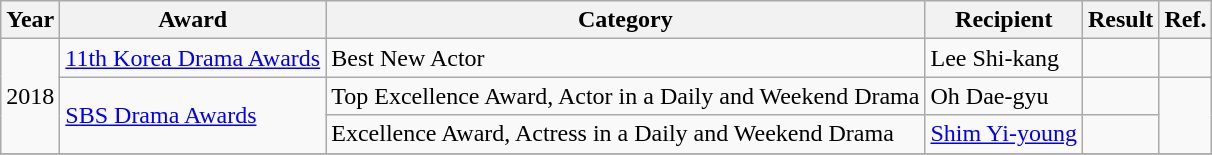<table class="wikitable">
<tr>
<th>Year</th>
<th>Award</th>
<th>Category</th>
<th>Recipient</th>
<th>Result</th>
<th>Ref.</th>
</tr>
<tr>
<td rowspan=3>2018</td>
<td><a href='#'>11th Korea Drama Awards</a></td>
<td>Best New Actor</td>
<td>Lee Shi-kang</td>
<td></td>
<td></td>
</tr>
<tr>
<td rowspan=2><a href='#'>SBS Drama Awards</a></td>
<td>Top Excellence Award, Actor in a Daily and Weekend Drama</td>
<td>Oh Dae-gyu</td>
<td></td>
<td rowspan=2></td>
</tr>
<tr>
<td>Excellence Award, Actress in a Daily and Weekend Drama</td>
<td><a href='#'>Shim Yi-young</a></td>
<td></td>
</tr>
<tr>
</tr>
</table>
